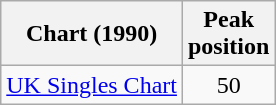<table class="wikitable sortable">
<tr>
<th>Chart (1990)</th>
<th>Peak<br>position</th>
</tr>
<tr>
<td><a href='#'>UK Singles Chart</a></td>
<td style="text-align:center;">50</td>
</tr>
</table>
